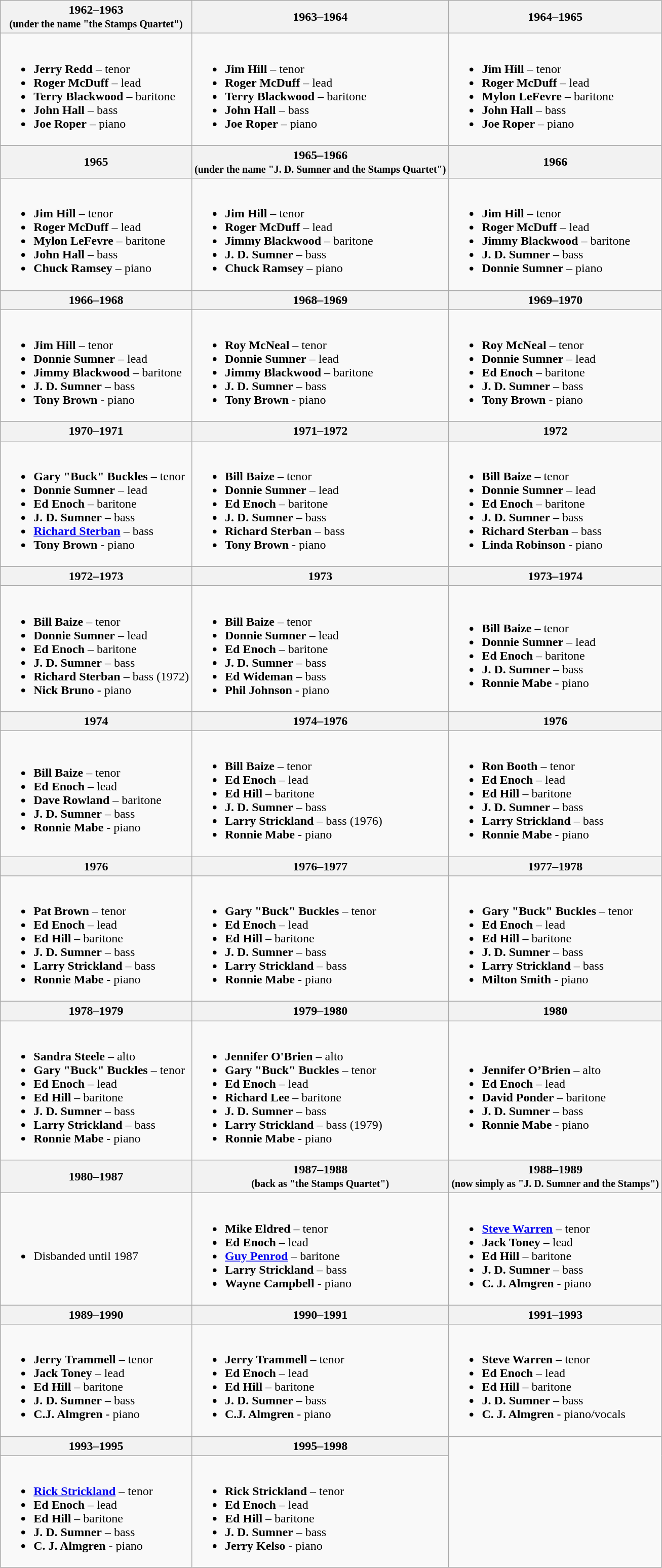<table class="wikitable">
<tr>
<th>1962–1963<br><small>(under the name "the Stamps Quartet")</small></th>
<th>1963–1964</th>
<th>1964–1965</th>
</tr>
<tr>
<td><br><ul><li><strong>Jerry Redd</strong> – tenor</li><li><strong>Roger McDuff</strong> – lead</li><li><strong>Terry Blackwood</strong> – baritone</li><li><strong>John Hall</strong> – bass</li><li><strong>Joe Roper</strong> – piano</li></ul></td>
<td><br><ul><li><strong>Jim Hill</strong> – tenor</li><li><strong>Roger McDuff</strong> – lead</li><li><strong>Terry Blackwood</strong> – baritone</li><li><strong>John Hall</strong> – bass</li><li><strong>Joe Roper</strong> – piano</li></ul></td>
<td><br><ul><li><strong>Jim Hill</strong> – tenor</li><li><strong>Roger McDuff</strong> – lead</li><li><strong>Mylon LeFevre</strong> – baritone</li><li><strong>John Hall</strong> – bass</li><li><strong>Joe Roper</strong> – piano</li></ul></td>
</tr>
<tr>
<th>1965</th>
<th>1965–1966<br><small>(under the name "J. D. Sumner and the Stamps Quartet")</small></th>
<th>1966</th>
</tr>
<tr>
<td><br><ul><li><strong>Jim Hill</strong> – tenor</li><li><strong>Roger McDuff</strong> – lead</li><li><strong>Mylon LeFevre</strong> – baritone</li><li><strong>John Hall</strong> – bass</li><li><strong>Chuck Ramsey</strong> – piano</li></ul></td>
<td><br><ul><li><strong>Jim Hill</strong> – tenor</li><li><strong>Roger McDuff</strong> – lead</li><li><strong>Jimmy Blackwood</strong> – baritone</li><li><strong>J. D. Sumner</strong> – bass</li><li><strong>Chuck Ramsey</strong> – piano</li></ul></td>
<td><br><ul><li><strong>Jim Hill</strong> – tenor</li><li><strong>Roger McDuff</strong> – lead</li><li><strong>Jimmy Blackwood</strong> – baritone</li><li><strong>J. D. Sumner</strong> – bass</li><li><strong>Donnie Sumner</strong> – piano</li></ul></td>
</tr>
<tr>
<th>1966–1968</th>
<th>1968–1969</th>
<th>1969–1970</th>
</tr>
<tr>
<td><br><ul><li><strong>Jim Hill</strong> – tenor</li><li><strong>Donnie Sumner</strong> – lead</li><li><strong>Jimmy Blackwood</strong> – baritone</li><li><strong>J. D. Sumner</strong> – bass</li><li><strong>Tony Brown</strong> - piano</li></ul></td>
<td><br><ul><li><strong>Roy McNeal</strong> – tenor</li><li><strong>Donnie Sumner</strong> – lead</li><li><strong>Jimmy Blackwood</strong> – baritone</li><li><strong>J. D. Sumner</strong> – bass</li><li><strong>Tony Brown</strong> - piano</li></ul></td>
<td><br><ul><li><strong>Roy McNeal</strong> – tenor</li><li><strong>Donnie Sumner</strong> – lead</li><li><strong>Ed Enoch</strong> – baritone</li><li><strong>J. D. Sumner</strong> – bass</li><li><strong>Tony Brown</strong> - piano</li></ul></td>
</tr>
<tr>
<th>1970–1971</th>
<th>1971–1972</th>
<th>1972</th>
</tr>
<tr>
<td><br><ul><li><strong>Gary "Buck" Buckles</strong> – tenor</li><li><strong>Donnie Sumner</strong> – lead</li><li><strong>Ed Enoch</strong> – baritone</li><li><strong>J. D. Sumner</strong> – bass</li><li><strong><a href='#'>Richard Sterban</a></strong> – bass</li><li><strong>Tony Brown</strong> - piano</li></ul></td>
<td><br><ul><li><strong>Bill Baize</strong> – tenor</li><li><strong>Donnie Sumner</strong> – lead</li><li><strong>Ed Enoch</strong> – baritone</li><li><strong>J. D. Sumner</strong> – bass</li><li><strong>Richard Sterban</strong> – bass</li><li><strong>Tony Brown</strong> - piano</li></ul></td>
<td><br><ul><li><strong>Bill Baize</strong> – tenor</li><li><strong>Donnie Sumner</strong> – lead</li><li><strong>Ed Enoch</strong> – baritone</li><li><strong>J. D. Sumner</strong> – bass</li><li><strong>Richard Sterban</strong> – bass</li><li><strong>Linda Robinson</strong> - piano</li></ul></td>
</tr>
<tr>
<th>1972–1973</th>
<th>1973</th>
<th>1973–1974</th>
</tr>
<tr>
<td><br><ul><li><strong>Bill Baize</strong> – tenor</li><li><strong>Donnie Sumner</strong> – lead</li><li><strong>Ed Enoch</strong> – baritone</li><li><strong>J. D. Sumner</strong> – bass</li><li><strong>Richard Sterban</strong> – bass (1972)</li><li><strong>Nick Bruno</strong> - piano</li></ul></td>
<td><br><ul><li><strong>Bill Baize</strong> – tenor</li><li><strong>Donnie Sumner</strong> – lead</li><li><strong>Ed Enoch</strong> – baritone</li><li><strong>J. D. Sumner</strong> – bass</li><li><strong>Ed Wideman</strong> – bass</li><li><strong>Phil Johnson</strong> - piano</li></ul></td>
<td><br><ul><li><strong>Bill Baize</strong> – tenor</li><li><strong>Donnie Sumner</strong> – lead</li><li><strong>Ed Enoch</strong> – baritone</li><li><strong>J. D. Sumner</strong> – bass</li><li><strong>Ronnie Mabe</strong> - piano</li></ul></td>
</tr>
<tr>
<th>1974</th>
<th>1974–1976</th>
<th>1976</th>
</tr>
<tr>
<td><br><ul><li><strong>Bill Baize</strong> – tenor</li><li><strong>Ed Enoch</strong> – lead</li><li><strong>Dave Rowland</strong> – baritone</li><li><strong>J. D. Sumner</strong> – bass</li><li><strong>Ronnie Mabe</strong> - piano</li></ul></td>
<td><br><ul><li><strong>Bill Baize</strong> – tenor</li><li><strong>Ed Enoch</strong> – lead</li><li><strong>Ed Hill</strong> – baritone</li><li><strong>J. D. Sumner</strong> – bass</li><li><strong>Larry Strickland</strong> – bass (1976)</li><li><strong>Ronnie Mabe</strong> - piano</li></ul></td>
<td><br><ul><li><strong>Ron Booth</strong> – tenor</li><li><strong>Ed Enoch</strong> – lead</li><li><strong>Ed Hill</strong> – baritone</li><li><strong>J. D. Sumner</strong> – bass</li><li><strong>Larry Strickland</strong> – bass</li><li><strong>Ronnie Mabe</strong> - piano</li></ul></td>
</tr>
<tr>
<th>1976</th>
<th>1976–1977</th>
<th>1977–1978</th>
</tr>
<tr>
<td><br><ul><li><strong>Pat Brown</strong> – tenor</li><li><strong>Ed Enoch</strong> – lead</li><li><strong>Ed Hill</strong> – baritone</li><li><strong>J. D. Sumner</strong> – bass</li><li><strong>Larry Strickland</strong> – bass</li><li><strong>Ronnie Mabe</strong> - piano</li></ul></td>
<td><br><ul><li><strong>Gary "Buck" Buckles</strong> – tenor</li><li><strong>Ed Enoch</strong> – lead</li><li><strong>Ed Hill</strong> – baritone</li><li><strong>J. D. Sumner</strong> – bass</li><li><strong>Larry Strickland</strong> – bass</li><li><strong>Ronnie Mabe</strong> - piano</li></ul></td>
<td><br><ul><li><strong>Gary "Buck" Buckles</strong> – tenor</li><li><strong>Ed Enoch</strong> – lead</li><li><strong>Ed Hill</strong> – baritone</li><li><strong>J. D. Sumner</strong> – bass</li><li><strong>Larry Strickland</strong> – bass</li><li><strong>Milton Smith</strong> - piano</li></ul></td>
</tr>
<tr>
<th>1978–1979</th>
<th>1979–1980</th>
<th>1980</th>
</tr>
<tr>
<td><br><ul><li><strong>Sandra Steele</strong> – alto</li><li><strong>Gary "Buck" Buckles</strong> – tenor</li><li><strong>Ed Enoch</strong> – lead</li><li><strong>Ed Hill</strong> – baritone</li><li><strong>J. D. Sumner</strong> – bass</li><li><strong>Larry Strickland</strong> – bass</li><li><strong>Ronnie Mabe</strong> - piano</li></ul></td>
<td><br><ul><li><strong>Jennifer O'Brien</strong> – alto</li><li><strong>Gary "Buck" Buckles</strong> – tenor</li><li><strong>Ed Enoch</strong> – lead</li><li><strong>Richard Lee</strong> – baritone</li><li><strong>J. D. Sumner</strong> – bass</li><li><strong>Larry Strickland</strong> – bass (1979)</li><li><strong>Ronnie Mabe</strong> - piano</li></ul></td>
<td><br><ul><li><strong>Jennifer O’Brien</strong> – alto</li><li><strong>Ed Enoch</strong> – lead</li><li><strong>David Ponder</strong> – baritone</li><li><strong>J. D. Sumner</strong> – bass</li><li><strong>Ronnie Mabe</strong> - piano</li></ul></td>
</tr>
<tr>
<th>1980–1987</th>
<th>1987–1988<br><small>(back as "the Stamps Quartet")</small></th>
<th>1988–1989<br><small>(now simply as "J. D. Sumner and the Stamps")</small></th>
</tr>
<tr>
<td><br><ul><li>Disbanded until 1987</li></ul></td>
<td><br><ul><li><strong>Mike Eldred</strong> – tenor</li><li><strong>Ed Enoch</strong> – lead</li><li><strong><a href='#'>Guy Penrod</a></strong> – baritone</li><li><strong>Larry Strickland</strong> – bass</li><li><strong>Wayne Campbell</strong> - piano</li></ul></td>
<td><br><ul><li><strong><a href='#'>Steve Warren</a></strong> – tenor</li><li><strong>Jack Toney</strong> – lead</li><li><strong>Ed Hill</strong> – baritone</li><li><strong>J. D. Sumner</strong> – bass</li><li><strong>C. J. Almgren</strong> - piano</li></ul></td>
</tr>
<tr>
<th>1989–1990</th>
<th>1990–1991</th>
<th>1991–1993</th>
</tr>
<tr>
<td><br><ul><li><strong>Jerry Trammell</strong> – tenor</li><li><strong>Jack Toney</strong> – lead</li><li><strong>Ed Hill</strong> – baritone</li><li><strong>J. D. Sumner</strong> – bass</li><li><strong>C.J. Almgren</strong> - piano</li></ul></td>
<td><br><ul><li><strong>Jerry Trammell</strong> – tenor</li><li><strong>Ed Enoch</strong> – lead</li><li><strong>Ed Hill</strong> – baritone</li><li><strong>J. D. Sumner</strong> – bass</li><li><strong>C.J. Almgren</strong> - piano</li></ul></td>
<td><br><ul><li><strong>Steve Warren</strong> – tenor</li><li><strong>Ed Enoch</strong> – lead</li><li><strong>Ed Hill</strong> – baritone</li><li><strong>J. D. Sumner</strong> – bass</li><li><strong>C. J. Almgren</strong> - piano/vocals</li></ul></td>
</tr>
<tr>
<th>1993–1995</th>
<th>1995–1998</th>
</tr>
<tr>
<td><br><ul><li><strong><a href='#'>Rick Strickland</a></strong> – tenor</li><li><strong>Ed Enoch</strong> – lead</li><li><strong>Ed Hill</strong> – baritone</li><li><strong>J. D. Sumner</strong> – bass</li><li><strong>C. J. Almgren</strong> - piano</li></ul></td>
<td><br><ul><li><strong>Rick Strickland</strong> – tenor</li><li><strong>Ed Enoch</strong> – lead</li><li><strong>Ed Hill</strong> – baritone</li><li><strong>J. D. Sumner</strong> – bass</li><li><strong>Jerry Kelso</strong> - piano</li></ul></td>
</tr>
</table>
